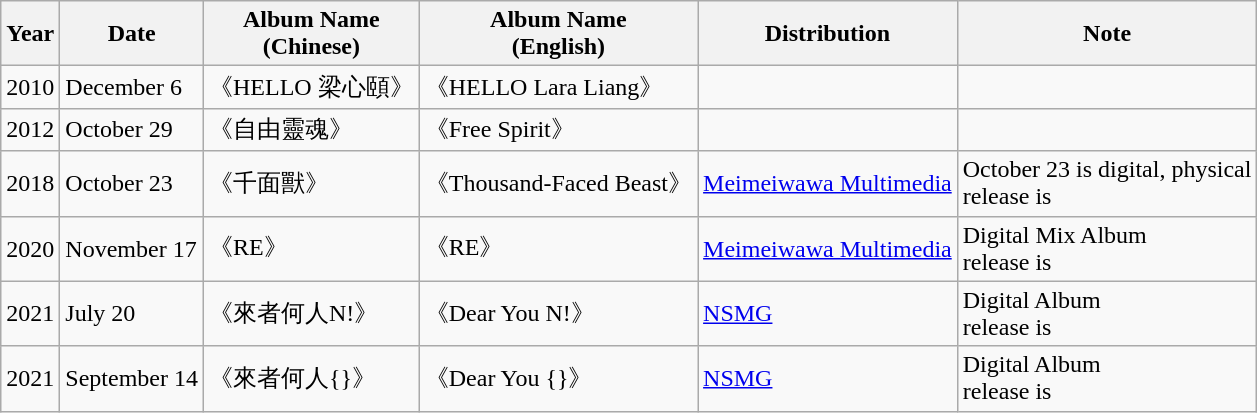<table class="wikitable">
<tr>
<th>Year</th>
<th>Date</th>
<th>Album Name<br>(Chinese)</th>
<th>Album Name<br>(English)</th>
<th>Distribution</th>
<th>Note</th>
</tr>
<tr>
<td>2010</td>
<td>December 6</td>
<td>《HELLO 梁心頤》</td>
<td>《HELLO Lara Liang》</td>
<td></td>
<td></td>
</tr>
<tr>
<td>2012</td>
<td>October 29</td>
<td>《自由靈魂》</td>
<td>《Free Spirit》</td>
<td></td>
<td></td>
</tr>
<tr>
<td>2018</td>
<td>October 23</td>
<td>《千面獸》</td>
<td>《Thousand-Faced Beast》</td>
<td><a href='#'>Meimeiwawa Multimedia</a></td>
<td>October 23 is digital, physical <br>release is </td>
</tr>
<tr>
<td>2020</td>
<td>November 17</td>
<td>《RE》</td>
<td>《RE》</td>
<td><a href='#'>Meimeiwawa Multimedia</a></td>
<td>Digital Mix Album <br>release is </td>
</tr>
<tr>
<td>2021</td>
<td>July 20</td>
<td>《來者何人N!》</td>
<td>《Dear You N!》</td>
<td><a href='#'>NSMG</a></td>
<td>Digital Album <br>release is </td>
</tr>
<tr>
<td>2021</td>
<td>September 14</td>
<td>《來者何人{}》</td>
<td>《Dear You {}》</td>
<td><a href='#'>NSMG</a></td>
<td>Digital Album <br>release is </td>
</tr>
</table>
